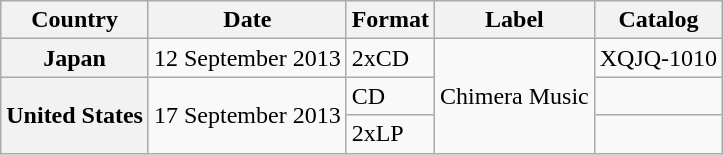<table class="wikitable plainrowheaders">
<tr>
<th scope="col">Country</th>
<th scope="col">Date</th>
<th scope="col">Format</th>
<th scope="col">Label</th>
<th scope="col">Catalog</th>
</tr>
<tr>
<th scope="row">Japan</th>
<td>12 September 2013</td>
<td>2xCD</td>
<td rowspan="3">Chimera Music</td>
<td>XQJQ-1010</td>
</tr>
<tr>
<th scope="row" rowspan="2">United States</th>
<td rowspan="2">17 September 2013</td>
<td>CD</td>
<td></td>
</tr>
<tr>
<td>2xLP</td>
<td></td>
</tr>
</table>
